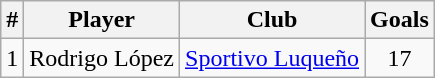<table class="wikitable" style="text-align:center;">
<tr>
<th>#</th>
<th>Player</th>
<th>Club</th>
<th>Goals</th>
</tr>
<tr>
<td>1</td>
<td> Rodrigo López</td>
<td><a href='#'>Sportivo Luqueño</a></td>
<td>17</td>
</tr>
</table>
